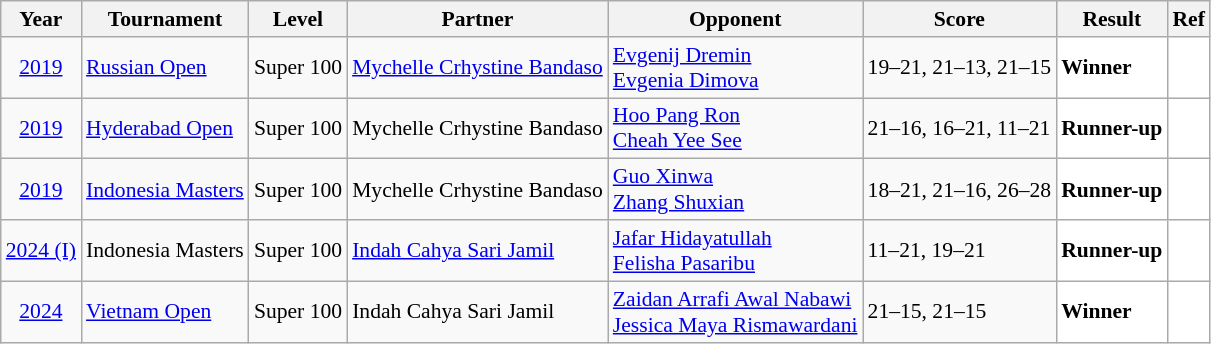<table class="sortable wikitable" style="font-size: 90%">
<tr>
<th>Year</th>
<th>Tournament</th>
<th>Level</th>
<th>Partner</th>
<th>Opponent</th>
<th>Score</th>
<th>Result</th>
<th>Ref</th>
</tr>
<tr>
<td align="center"><a href='#'>2019</a></td>
<td align="left"><a href='#'>Russian Open</a></td>
<td align="left">Super 100</td>
<td align="left"> <a href='#'>Mychelle Crhystine Bandaso</a></td>
<td align="left"> <a href='#'>Evgenij Dremin</a> <br>  <a href='#'>Evgenia Dimova</a></td>
<td align="left">19–21, 21–13, 21–15</td>
<td style="text-align:left; background:white"> <strong>Winner</strong></td>
<td style="text-align:center; background:white"></td>
</tr>
<tr>
<td align="center"><a href='#'>2019</a></td>
<td align="left"><a href='#'>Hyderabad Open</a></td>
<td align="left">Super 100</td>
<td align="left"> Mychelle Crhystine Bandaso</td>
<td align="left"> <a href='#'>Hoo Pang Ron</a> <br>  <a href='#'>Cheah Yee See</a></td>
<td align="left">21–16, 16–21, 11–21</td>
<td style="text-align:left; background:white"> <strong>Runner-up</strong></td>
<td style="text-align:center; background:white"></td>
</tr>
<tr>
<td align="center"><a href='#'>2019</a></td>
<td align="left"><a href='#'>Indonesia Masters</a></td>
<td align="left">Super 100</td>
<td align="left"> Mychelle Crhystine Bandaso</td>
<td align="left"> <a href='#'>Guo Xinwa</a> <br>  <a href='#'>Zhang Shuxian</a></td>
<td align="left">18–21, 21–16, 26–28</td>
<td style="text-align:left; background:white"> <strong>Runner-up</strong></td>
<td style="text-align:center; background:white"></td>
</tr>
<tr>
<td align="center"><a href='#'>2024 (I)</a></td>
<td align="left">Indonesia Masters</td>
<td align="left">Super 100</td>
<td align="left"> <a href='#'>Indah Cahya Sari Jamil</a></td>
<td align="left"> <a href='#'>Jafar Hidayatullah</a><br> <a href='#'>Felisha Pasaribu</a></td>
<td align="left">11–21, 19–21</td>
<td style="text-align:left; background:white"> <strong>Runner-up</strong></td>
<td style="text-align:center; background:white"></td>
</tr>
<tr>
<td align="center"><a href='#'>2024</a></td>
<td align="left"><a href='#'>Vietnam Open</a></td>
<td align="left">Super 100</td>
<td align="left"> Indah Cahya Sari Jamil</td>
<td align="left"> <a href='#'>Zaidan Arrafi Awal Nabawi</a><br> <a href='#'>Jessica Maya Rismawardani</a></td>
<td align="left">21–15, 21–15</td>
<td style="text-align:left; background:white"> <strong>Winner</strong></td>
<td style="text-align:center; background:white"></td>
</tr>
</table>
